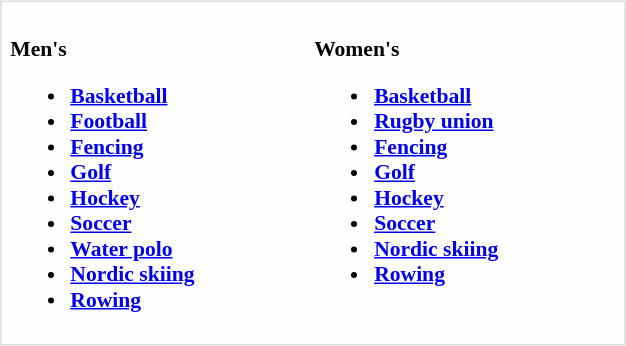<table style="float:right; border:1px solid #ddd; background:#fefefe; padding:3px; margin:5px; width:33%;">
<tr style="vertical-align:top; font-size:90%; white-space:nowrap;">
<td style="width:50%;"><br><strong>Men's</strong><ul><li><strong><a href='#'>Basketball</a></strong></li><li><strong><a href='#'>Football</a></strong></li><li><strong><a href='#'>Fencing</a></strong></li><li><strong><a href='#'>Golf</a></strong></li><li><strong><a href='#'>Hockey</a></strong></li><li><strong><a href='#'>Soccer</a></strong></li><li><strong><a href='#'>Water polo</a></strong></li><li><strong><a href='#'>Nordic skiing</a></strong></li><li><strong><a href='#'>Rowing</a></strong></li></ul></td>
<td><br><strong>Women's</strong><ul><li><strong><a href='#'>Basketball</a></strong></li><li><strong><a href='#'>Rugby union</a></strong></li><li><strong><a href='#'>Fencing</a></strong></li><li><strong><a href='#'>Golf</a></strong></li><li><strong><a href='#'>Hockey</a></strong></li><li><strong><a href='#'>Soccer</a></strong></li><li><strong><a href='#'>Nordic skiing</a></strong></li><li><strong><a href='#'>Rowing</a></strong></li></ul></td>
<td></td>
</tr>
</table>
